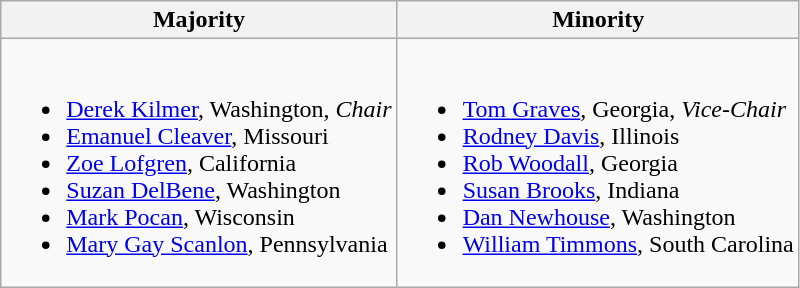<table class=wikitable>
<tr>
<th>Majority</th>
<th>Minority</th>
</tr>
<tr>
<td><br><ul><li><a href='#'>Derek Kilmer</a>, Washington, <em>Chair</em></li><li><a href='#'>Emanuel Cleaver</a>, Missouri</li><li><a href='#'>Zoe Lofgren</a>, California</li><li><a href='#'>Suzan DelBene</a>, Washington</li><li><a href='#'>Mark Pocan</a>, Wisconsin</li><li><a href='#'>Mary Gay Scanlon</a>, Pennsylvania</li></ul></td>
<td><br><ul><li><a href='#'>Tom Graves</a>, Georgia, <em>Vice-Chair</em></li><li><a href='#'>Rodney Davis</a>, Illinois</li><li><a href='#'>Rob Woodall</a>, Georgia</li><li><a href='#'>Susan Brooks</a>, Indiana</li><li><a href='#'>Dan Newhouse</a>, Washington</li><li><a href='#'>William Timmons</a>, South Carolina</li></ul></td>
</tr>
</table>
